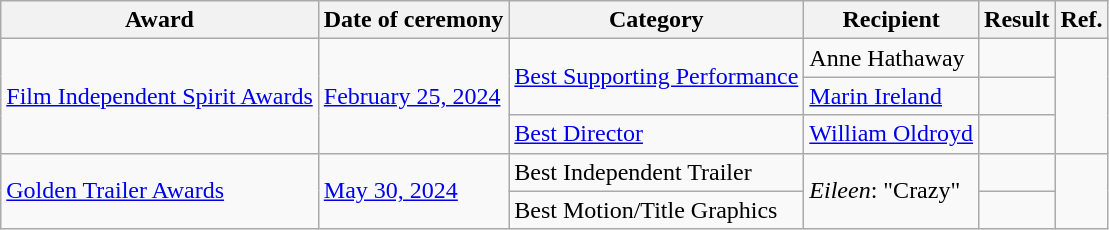<table class="wikitable">
<tr>
<th>Award</th>
<th>Date of ceremony</th>
<th>Category</th>
<th>Recipient</th>
<th>Result</th>
<th>Ref.</th>
</tr>
<tr>
<td rowspan="3"><a href='#'>Film Independent Spirit Awards</a></td>
<td rowspan="3"><a href='#'>February 25, 2024</a></td>
<td rowspan="2"><a href='#'>Best Supporting Performance</a></td>
<td>Anne Hathaway</td>
<td></td>
<td rowspan="3" align=center></td>
</tr>
<tr>
<td><a href='#'>Marin Ireland</a></td>
<td></td>
</tr>
<tr>
<td><a href='#'>Best Director</a></td>
<td><a href='#'>William Oldroyd</a></td>
<td></td>
</tr>
<tr>
<td rowspan="2"><a href='#'>Golden Trailer Awards</a></td>
<td rowspan="2"><a href='#'>May 30, 2024</a></td>
<td>Best Independent Trailer</td>
<td rowspan="2"><em>Eileen</em>: "Crazy"</td>
<td></td>
<td rowspan="2" align=center></td>
</tr>
<tr>
<td>Best Motion/Title Graphics</td>
<td></td>
</tr>
</table>
